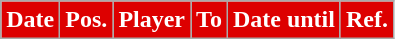<table class="wikitable plainrowheaders sortable">
<tr>
<th style="background:#DD0000;color:#FFFFFF;">Date</th>
<th style="background:#DD0000;color:#FFFFFF;">Pos.</th>
<th style="background:#DD0000;color:#FFFFFF;">Player</th>
<th style="background:#DD0000;color:#FFFFFF;">To</th>
<th style="background:#DD0000;color:#FFFFFF;">Date until</th>
<th style="background:#DD0000;color:#FFFFFF;">Ref.</th>
</tr>
</table>
